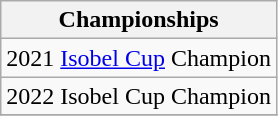<table class="wikitable">
<tr>
<th>Championships</th>
</tr>
<tr>
<td>2021 <a href='#'>Isobel Cup</a> Champion</td>
</tr>
<tr>
<td>2022 Isobel Cup Champion</td>
</tr>
<tr>
</tr>
</table>
